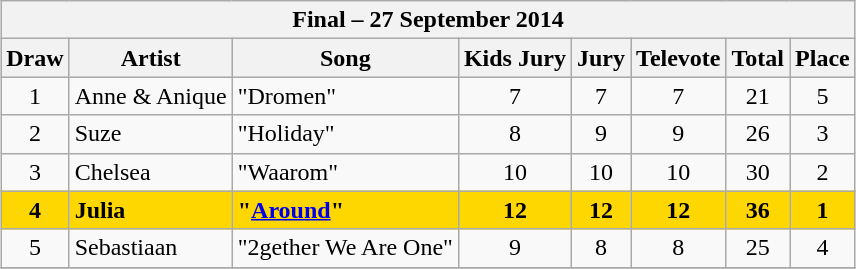<table class="sortable wikitable" style="margin: 1em auto 1em auto; text-align:center;">
<tr>
<th colspan="8">Final – 27 September 2014</th>
</tr>
<tr bgcolor="#CCCCCC">
<th>Draw</th>
<th>Artist</th>
<th>Song</th>
<th>Kids Jury</th>
<th>Jury</th>
<th>Televote</th>
<th>Total</th>
<th>Place</th>
</tr>
<tr>
<td>1</td>
<td align="left">Anne & Anique</td>
<td align="left">"Dromen"</td>
<td>7</td>
<td>7</td>
<td>7</td>
<td>21</td>
<td>5</td>
</tr>
<tr>
<td>2</td>
<td align="left">Suze</td>
<td align="left">"Holiday"</td>
<td>8</td>
<td>9</td>
<td>9</td>
<td>26</td>
<td>3</td>
</tr>
<tr>
<td>3</td>
<td align="left">Chelsea</td>
<td align="left">"Waarom"</td>
<td>10</td>
<td>10</td>
<td>10</td>
<td>30</td>
<td>2</td>
</tr>
<tr bgcolor="GOLD">
<td><strong>4</strong></td>
<td align="left"><strong>Julia</strong></td>
<td align="left"><strong>"<a href='#'>Around</a>"</strong></td>
<td><strong>12</strong></td>
<td><strong>12</strong></td>
<td><strong>12</strong></td>
<td><strong>36</strong></td>
<td><strong>1</strong></td>
</tr>
<tr>
<td>5</td>
<td align="left">Sebastiaan</td>
<td align="left">"2gether We Are One"</td>
<td>9</td>
<td>8</td>
<td>8</td>
<td>25</td>
<td>4</td>
</tr>
<tr>
</tr>
</table>
